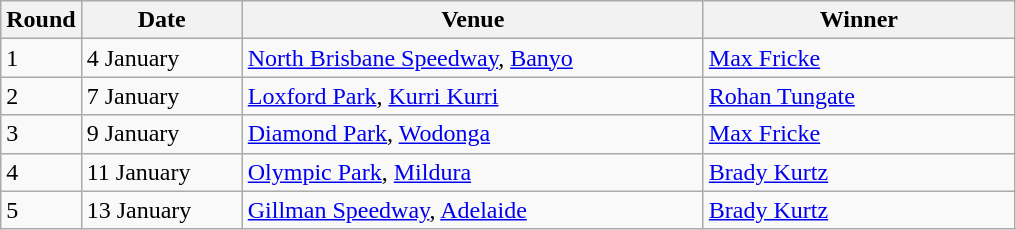<table class="wikitable" style="font-size: 100%">
<tr>
<th width=30>Round</th>
<th width=100>Date</th>
<th width=300>Venue</th>
<th width=200>Winner</th>
</tr>
<tr>
<td>1</td>
<td>4 January</td>
<td><a href='#'>North Brisbane Speedway</a>, <a href='#'>Banyo</a></td>
<td><a href='#'>Max Fricke</a></td>
</tr>
<tr>
<td>2</td>
<td>7 January</td>
<td><a href='#'>Loxford Park</a>, <a href='#'>Kurri Kurri</a></td>
<td><a href='#'>Rohan Tungate</a></td>
</tr>
<tr>
<td>3</td>
<td>9 January</td>
<td><a href='#'>Diamond Park</a>, <a href='#'>Wodonga</a></td>
<td><a href='#'>Max Fricke</a></td>
</tr>
<tr>
<td>4</td>
<td>11 January</td>
<td><a href='#'>Olympic Park</a>, <a href='#'>Mildura</a></td>
<td><a href='#'>Brady Kurtz</a></td>
</tr>
<tr>
<td>5</td>
<td>13 January</td>
<td><a href='#'>Gillman Speedway</a>, <a href='#'>Adelaide</a></td>
<td><a href='#'>Brady Kurtz</a></td>
</tr>
</table>
